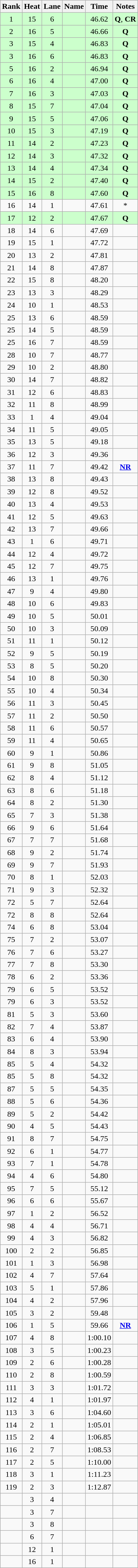<table class="wikitable sortable" style="text-align:center">
<tr>
<th>Rank</th>
<th>Heat</th>
<th>Lane</th>
<th>Name</th>
<th>Time</th>
<th>Notes</th>
</tr>
<tr bgcolor=ccffcc>
<td>1</td>
<td>15</td>
<td>6</td>
<td align=left></td>
<td>46.62</td>
<td><strong>Q</strong>, <strong>CR</strong></td>
</tr>
<tr bgcolor=ccffcc>
<td>2</td>
<td>16</td>
<td>5</td>
<td align=left></td>
<td>46.66</td>
<td><strong>Q</strong></td>
</tr>
<tr bgcolor=ccffcc>
<td>3</td>
<td>15</td>
<td>4</td>
<td align=left></td>
<td>46.83</td>
<td><strong>Q</strong></td>
</tr>
<tr bgcolor=ccffcc>
<td>3</td>
<td>16</td>
<td>6</td>
<td align=left></td>
<td>46.83</td>
<td><strong>Q</strong></td>
</tr>
<tr bgcolor=ccffcc>
<td>5</td>
<td>16</td>
<td>2</td>
<td align=left></td>
<td>46.94</td>
<td><strong>Q</strong></td>
</tr>
<tr bgcolor=ccffcc>
<td>6</td>
<td>16</td>
<td>4</td>
<td align=left></td>
<td>47.00</td>
<td><strong>Q</strong></td>
</tr>
<tr bgcolor=ccffcc>
<td>7</td>
<td>16</td>
<td>3</td>
<td align=left></td>
<td>47.03</td>
<td><strong>Q</strong></td>
</tr>
<tr bgcolor=ccffcc>
<td>8</td>
<td>15</td>
<td>7</td>
<td align=left></td>
<td>47.04</td>
<td><strong>Q</strong></td>
</tr>
<tr bgcolor=ccffcc>
<td>9</td>
<td>15</td>
<td>5</td>
<td align=left></td>
<td>47.06</td>
<td><strong>Q</strong></td>
</tr>
<tr bgcolor=ccffcc>
<td>10</td>
<td>15</td>
<td>3</td>
<td align=left></td>
<td>47.19</td>
<td><strong>Q</strong></td>
</tr>
<tr bgcolor=ccffcc>
<td>11</td>
<td>14</td>
<td>2</td>
<td align=left></td>
<td>47.23</td>
<td><strong>Q</strong></td>
</tr>
<tr bgcolor=ccffcc>
<td>12</td>
<td>14</td>
<td>3</td>
<td align=left></td>
<td>47.32</td>
<td><strong>Q</strong></td>
</tr>
<tr bgcolor=ccffcc>
<td>13</td>
<td>14</td>
<td>4</td>
<td align=left></td>
<td>47.34</td>
<td><strong>Q</strong></td>
</tr>
<tr bgcolor=ccffcc>
<td>14</td>
<td>15</td>
<td>2</td>
<td align=left></td>
<td>47.40</td>
<td><strong>Q</strong></td>
</tr>
<tr bgcolor=ccffcc>
<td>15</td>
<td>16</td>
<td>8</td>
<td align=left></td>
<td>47.60</td>
<td><strong>Q</strong></td>
</tr>
<tr>
<td>16</td>
<td>14</td>
<td>1</td>
<td align=left></td>
<td>47.61</td>
<td>*</td>
</tr>
<tr bgcolor=ccffcc>
<td>17</td>
<td>12</td>
<td>2</td>
<td align=left></td>
<td>47.67</td>
<td><strong>Q</strong></td>
</tr>
<tr>
<td>18</td>
<td>14</td>
<td>6</td>
<td align=left></td>
<td>47.69</td>
<td></td>
</tr>
<tr>
<td>19</td>
<td>15</td>
<td>1</td>
<td align=left></td>
<td>47.72</td>
<td></td>
</tr>
<tr>
<td>20</td>
<td>13</td>
<td>2</td>
<td align=left></td>
<td>47.81</td>
<td></td>
</tr>
<tr>
<td>21</td>
<td>14</td>
<td>8</td>
<td align=left></td>
<td>47.87</td>
<td></td>
</tr>
<tr>
<td>22</td>
<td>15</td>
<td>8</td>
<td align=left></td>
<td>48.20</td>
<td></td>
</tr>
<tr>
<td>23</td>
<td>13</td>
<td>3</td>
<td align=left></td>
<td>48.29</td>
<td></td>
</tr>
<tr>
<td>24</td>
<td>10</td>
<td>1</td>
<td align=left></td>
<td>48.53</td>
<td></td>
</tr>
<tr>
<td>25</td>
<td>13</td>
<td>6</td>
<td align=left></td>
<td>48.59</td>
<td></td>
</tr>
<tr>
<td>25</td>
<td>14</td>
<td>5</td>
<td align=left></td>
<td>48.59</td>
<td></td>
</tr>
<tr>
<td>25</td>
<td>16</td>
<td>7</td>
<td align=left></td>
<td>48.59</td>
<td></td>
</tr>
<tr>
<td>28</td>
<td>10</td>
<td>7</td>
<td align=left></td>
<td>48.77</td>
<td></td>
</tr>
<tr>
<td>29</td>
<td>10</td>
<td>2</td>
<td align=left></td>
<td>48.80</td>
<td></td>
</tr>
<tr>
<td>30</td>
<td>14</td>
<td>7</td>
<td align=left></td>
<td>48.82</td>
<td></td>
</tr>
<tr>
<td>31</td>
<td>12</td>
<td>6</td>
<td align=left></td>
<td>48.83</td>
<td></td>
</tr>
<tr>
<td>32</td>
<td>11</td>
<td>8</td>
<td align=left></td>
<td>48.99</td>
<td></td>
</tr>
<tr>
<td>33</td>
<td>1</td>
<td>4</td>
<td align=left></td>
<td>49.04</td>
<td></td>
</tr>
<tr>
<td>34</td>
<td>11</td>
<td>5</td>
<td align=left></td>
<td>49.05</td>
<td></td>
</tr>
<tr>
<td>35</td>
<td>13</td>
<td>5</td>
<td align=left></td>
<td>49.18</td>
<td></td>
</tr>
<tr>
<td>36</td>
<td>12</td>
<td>3</td>
<td align=left></td>
<td>49.36</td>
<td></td>
</tr>
<tr>
<td>37</td>
<td>11</td>
<td>7</td>
<td align=left></td>
<td>49.42</td>
<td><strong><a href='#'>NR</a></strong></td>
</tr>
<tr>
<td>38</td>
<td>13</td>
<td>8</td>
<td align=left></td>
<td>49.43</td>
<td></td>
</tr>
<tr>
<td>39</td>
<td>12</td>
<td>8</td>
<td align=left></td>
<td>49.52</td>
<td></td>
</tr>
<tr>
<td>40</td>
<td>13</td>
<td>4</td>
<td align=left></td>
<td>49.53</td>
<td></td>
</tr>
<tr>
<td>41</td>
<td>12</td>
<td>5</td>
<td align=left></td>
<td>49.63</td>
<td></td>
</tr>
<tr>
<td>42</td>
<td>13</td>
<td>7</td>
<td align=left></td>
<td>49.66</td>
<td></td>
</tr>
<tr>
<td>43</td>
<td>1</td>
<td>6</td>
<td align=left></td>
<td>49.71</td>
<td></td>
</tr>
<tr>
<td>44</td>
<td>12</td>
<td>4</td>
<td align=left></td>
<td>49.72</td>
<td></td>
</tr>
<tr>
<td>45</td>
<td>12</td>
<td>7</td>
<td align=left></td>
<td>49.75</td>
<td></td>
</tr>
<tr>
<td>46</td>
<td>13</td>
<td>1</td>
<td align=left></td>
<td>49.76</td>
<td></td>
</tr>
<tr>
<td>47</td>
<td>9</td>
<td>4</td>
<td align=left></td>
<td>49.80</td>
<td></td>
</tr>
<tr>
<td>48</td>
<td>10</td>
<td>6</td>
<td align=left></td>
<td>49.83</td>
<td></td>
</tr>
<tr>
<td>49</td>
<td>10</td>
<td>5</td>
<td align=left></td>
<td>50.01</td>
<td></td>
</tr>
<tr>
<td>50</td>
<td>10</td>
<td>3</td>
<td align=left></td>
<td>50.09</td>
<td></td>
</tr>
<tr>
<td>51</td>
<td>11</td>
<td>1</td>
<td align=left></td>
<td>50.12</td>
<td></td>
</tr>
<tr>
<td>52</td>
<td>9</td>
<td>5</td>
<td align=left></td>
<td>50.19</td>
<td></td>
</tr>
<tr>
<td>53</td>
<td>8</td>
<td>5</td>
<td align=left></td>
<td>50.20</td>
<td></td>
</tr>
<tr>
<td>54</td>
<td>10</td>
<td>8</td>
<td align=left></td>
<td>50.30</td>
<td></td>
</tr>
<tr>
<td>55</td>
<td>10</td>
<td>4</td>
<td align=left></td>
<td>50.34</td>
<td></td>
</tr>
<tr>
<td>56</td>
<td>11</td>
<td>3</td>
<td align=left></td>
<td>50.45</td>
<td></td>
</tr>
<tr>
<td>57</td>
<td>11</td>
<td>2</td>
<td align=left></td>
<td>50.50</td>
<td></td>
</tr>
<tr>
<td>58</td>
<td>11</td>
<td>6</td>
<td align=left></td>
<td>50.57</td>
<td></td>
</tr>
<tr>
<td>59</td>
<td>11</td>
<td>4</td>
<td align=left></td>
<td>50.65</td>
<td></td>
</tr>
<tr>
<td>60</td>
<td>9</td>
<td>1</td>
<td align=left></td>
<td>50.86</td>
<td></td>
</tr>
<tr>
<td>61</td>
<td>9</td>
<td>8</td>
<td align=left></td>
<td>51.05</td>
<td></td>
</tr>
<tr>
<td>62</td>
<td>8</td>
<td>4</td>
<td align=left></td>
<td>51.12</td>
<td></td>
</tr>
<tr>
<td>63</td>
<td>8</td>
<td>6</td>
<td align=left></td>
<td>51.18</td>
<td></td>
</tr>
<tr>
<td>64</td>
<td>8</td>
<td>2</td>
<td align=left></td>
<td>51.30</td>
<td></td>
</tr>
<tr>
<td>65</td>
<td>7</td>
<td>3</td>
<td align=left></td>
<td>51.38</td>
<td></td>
</tr>
<tr>
<td>66</td>
<td>9</td>
<td>6</td>
<td align=left></td>
<td>51.64</td>
<td></td>
</tr>
<tr>
<td>67</td>
<td>7</td>
<td>7</td>
<td align=left></td>
<td>51.68</td>
<td></td>
</tr>
<tr>
<td>68</td>
<td>9</td>
<td>2</td>
<td align=left></td>
<td>51.74</td>
<td></td>
</tr>
<tr>
<td>69</td>
<td>9</td>
<td>7</td>
<td align=left></td>
<td>51.93</td>
<td></td>
</tr>
<tr>
<td>70</td>
<td>8</td>
<td>1</td>
<td align=left></td>
<td>52.03</td>
<td></td>
</tr>
<tr>
<td>71</td>
<td>9</td>
<td>3</td>
<td align=left></td>
<td>52.32</td>
<td></td>
</tr>
<tr>
<td>72</td>
<td>5</td>
<td>7</td>
<td align=left></td>
<td>52.64</td>
<td></td>
</tr>
<tr>
<td>72</td>
<td>8</td>
<td>8</td>
<td align=left></td>
<td>52.64</td>
<td></td>
</tr>
<tr>
<td>74</td>
<td>6</td>
<td>8</td>
<td align=left></td>
<td>53.04</td>
<td></td>
</tr>
<tr>
<td>75</td>
<td>7</td>
<td>2</td>
<td align=left></td>
<td>53.07</td>
<td></td>
</tr>
<tr>
<td>76</td>
<td>7</td>
<td>6</td>
<td align=left></td>
<td>53.27</td>
<td></td>
</tr>
<tr>
<td>77</td>
<td>7</td>
<td>8</td>
<td align=left></td>
<td>53.30</td>
<td></td>
</tr>
<tr>
<td>78</td>
<td>6</td>
<td>2</td>
<td align=left></td>
<td>53.36</td>
<td></td>
</tr>
<tr>
<td>79</td>
<td>6</td>
<td>5</td>
<td align=left></td>
<td>53.52</td>
<td></td>
</tr>
<tr>
<td>79</td>
<td>6</td>
<td>3</td>
<td align=left></td>
<td>53.52</td>
<td></td>
</tr>
<tr>
<td>81</td>
<td>5</td>
<td>3</td>
<td align=left></td>
<td>53.60</td>
<td></td>
</tr>
<tr>
<td>82</td>
<td>7</td>
<td>4</td>
<td align=left></td>
<td>53.87</td>
<td></td>
</tr>
<tr>
<td>83</td>
<td>6</td>
<td>4</td>
<td align=left></td>
<td>53.90</td>
<td></td>
</tr>
<tr>
<td>84</td>
<td>8</td>
<td>3</td>
<td align=left></td>
<td>53.94</td>
<td></td>
</tr>
<tr>
<td>85</td>
<td>5</td>
<td>4</td>
<td align=left></td>
<td>54.32</td>
<td></td>
</tr>
<tr>
<td>85</td>
<td>5</td>
<td>8</td>
<td align=left></td>
<td>54.32</td>
<td></td>
</tr>
<tr>
<td>87</td>
<td>5</td>
<td>5</td>
<td align=left></td>
<td>54.35</td>
<td></td>
</tr>
<tr>
<td>88</td>
<td>5</td>
<td>6</td>
<td align=left></td>
<td>54.36</td>
<td></td>
</tr>
<tr>
<td>89</td>
<td>5</td>
<td>2</td>
<td align=left></td>
<td>54.42</td>
<td></td>
</tr>
<tr>
<td>90</td>
<td>4</td>
<td>5</td>
<td align=left></td>
<td>54.43</td>
<td></td>
</tr>
<tr>
<td>91</td>
<td>8</td>
<td>7</td>
<td align=left></td>
<td>54.75</td>
<td></td>
</tr>
<tr>
<td>92</td>
<td>6</td>
<td>1</td>
<td align=left></td>
<td>54.77</td>
<td></td>
</tr>
<tr>
<td>93</td>
<td>7</td>
<td>1</td>
<td align=left></td>
<td>54.78</td>
<td></td>
</tr>
<tr>
<td>94</td>
<td>4</td>
<td>6</td>
<td align=left></td>
<td>54.80</td>
<td></td>
</tr>
<tr>
<td>95</td>
<td>7</td>
<td>5</td>
<td align=left></td>
<td>55.12</td>
<td></td>
</tr>
<tr>
<td>96</td>
<td>6</td>
<td>6</td>
<td align=left></td>
<td>55.67</td>
<td></td>
</tr>
<tr>
<td>97</td>
<td>1</td>
<td>2</td>
<td align=left></td>
<td>56.52</td>
<td></td>
</tr>
<tr>
<td>98</td>
<td>4</td>
<td>4</td>
<td align=left></td>
<td>56.71</td>
<td></td>
</tr>
<tr>
<td>99</td>
<td>4</td>
<td>3</td>
<td align=left></td>
<td>56.82</td>
<td></td>
</tr>
<tr>
<td>100</td>
<td>2</td>
<td>2</td>
<td align=left></td>
<td>56.85</td>
<td></td>
</tr>
<tr>
<td>101</td>
<td>1</td>
<td>3</td>
<td align=left></td>
<td>56.98</td>
<td></td>
</tr>
<tr>
<td>102</td>
<td>4</td>
<td>7</td>
<td align=left></td>
<td>57.64</td>
<td></td>
</tr>
<tr>
<td>103</td>
<td>5</td>
<td>1</td>
<td align=left></td>
<td>57.86</td>
<td></td>
</tr>
<tr>
<td>104</td>
<td>4</td>
<td>2</td>
<td align=left></td>
<td>57.96</td>
<td></td>
</tr>
<tr>
<td>105</td>
<td>3</td>
<td>2</td>
<td align=left></td>
<td>59.48</td>
<td></td>
</tr>
<tr>
<td>106</td>
<td>1</td>
<td>5</td>
<td align=left></td>
<td>59.66</td>
<td><strong><a href='#'>NR</a></strong></td>
</tr>
<tr>
<td>107</td>
<td>4</td>
<td>8</td>
<td align=left></td>
<td>1:00.10</td>
<td></td>
</tr>
<tr>
<td>108</td>
<td>3</td>
<td>5</td>
<td align=left></td>
<td>1:00.23</td>
<td></td>
</tr>
<tr>
<td>109</td>
<td>2</td>
<td>6</td>
<td align=left></td>
<td>1:00.28</td>
<td></td>
</tr>
<tr>
<td>110</td>
<td>2</td>
<td>8</td>
<td align=left></td>
<td>1:00.59</td>
<td></td>
</tr>
<tr>
<td>111</td>
<td>3</td>
<td>3</td>
<td align=left></td>
<td>1:01.72</td>
<td></td>
</tr>
<tr>
<td>112</td>
<td>4</td>
<td>1</td>
<td align=left></td>
<td>1:01.97</td>
<td></td>
</tr>
<tr>
<td>113</td>
<td>3</td>
<td>6</td>
<td align=left></td>
<td>1:04.60</td>
<td></td>
</tr>
<tr>
<td>114</td>
<td>2</td>
<td>1</td>
<td align=left></td>
<td>1:05.01</td>
<td></td>
</tr>
<tr>
<td>115</td>
<td>2</td>
<td>4</td>
<td align=left></td>
<td>1:06.85</td>
<td></td>
</tr>
<tr>
<td>116</td>
<td>2</td>
<td>7</td>
<td align=left></td>
<td>1:08.53</td>
<td></td>
</tr>
<tr>
<td>117</td>
<td>2</td>
<td>5</td>
<td align=left></td>
<td>1:10.00</td>
<td></td>
</tr>
<tr>
<td>118</td>
<td>3</td>
<td>1</td>
<td align=left></td>
<td>1:11.23</td>
<td></td>
</tr>
<tr>
<td>119</td>
<td>2</td>
<td>3</td>
<td align=left></td>
<td>1:12.87</td>
<td></td>
</tr>
<tr>
<td></td>
<td>3</td>
<td>4</td>
<td align=left></td>
<td></td>
<td></td>
</tr>
<tr>
<td></td>
<td>3</td>
<td>7</td>
<td align=left></td>
<td></td>
<td></td>
</tr>
<tr>
<td></td>
<td>3</td>
<td>8</td>
<td align=left></td>
<td></td>
<td></td>
</tr>
<tr>
<td></td>
<td>6</td>
<td>7</td>
<td align=left></td>
<td></td>
<td></td>
</tr>
<tr>
<td></td>
<td>12</td>
<td>1</td>
<td align=left></td>
<td></td>
<td></td>
</tr>
<tr>
<td></td>
<td>16</td>
<td>1</td>
<td align=left></td>
<td></td>
<td></td>
</tr>
</table>
